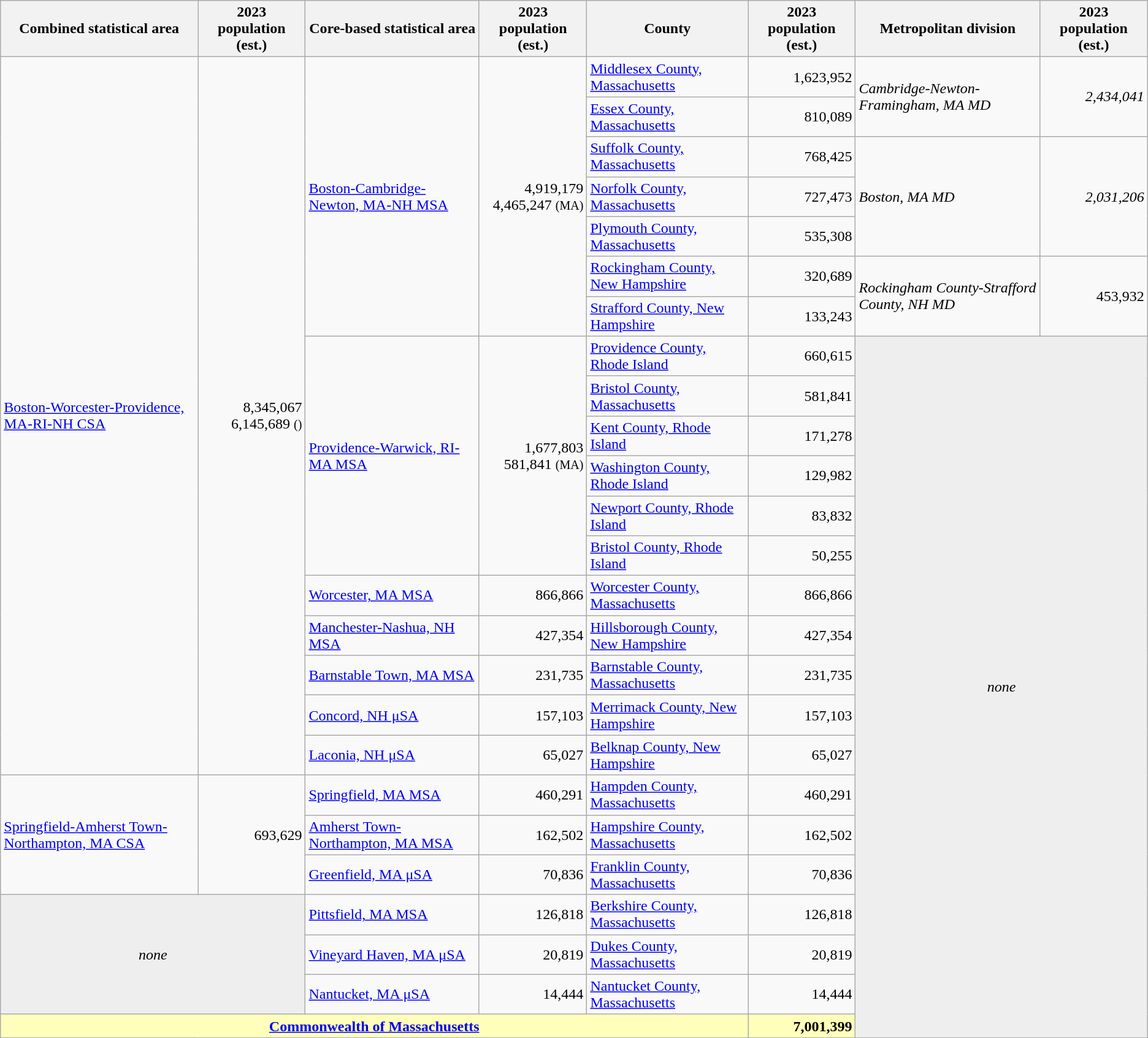<table class=wikitable>
<tr>
<th>Combined statistical area</th>
<th>2023 population (est.)</th>
<th>Core-based statistical area</th>
<th>2023 population (est.)</th>
<th>County</th>
<th>2023 population (est.)</th>
<th>Metropolitan division</th>
<th>2023 population (est.)</th>
</tr>
<tr>
<td rowspan="18"><a href='#'><span>Boston-Worcester-Providence, MA-RI-NH CSA</span></a></td>
<td rowspan="18" align="right"><span>8,345,067</span><br>6,145,689 <small>()</small></td>
<td rowspan=7><a href='#'><span>Boston-Cambridge-Newton, MA-NH MSA</span></a></td>
<td rowspan=7 align=right><span>4,919,179</span><br>4,465,247 <small>(MA)</small></td>
<td><a href='#'>Middlesex County, Massachusetts</a></td>
<td align="right">1,623,952</td>
<td rowspan="2"><em>Cambridge-Newton-Framingham, MA MD</em></td>
<td rowspan="2" align="right"><em>2,434,041</em></td>
</tr>
<tr>
<td><a href='#'>Essex County, Massachusetts</a></td>
<td align="right">810,089</td>
</tr>
<tr>
<td><a href='#'>Suffolk County, Massachusetts</a></td>
<td align="right">768,425</td>
<td rowspan="3"><em>Boston, MA MD</em></td>
<td rowspan="3" align="right"><em>2,031,206</em></td>
</tr>
<tr>
<td><a href='#'>Norfolk County, Massachusetts</a></td>
<td align="right">727,473</td>
</tr>
<tr>
<td><a href='#'>Plymouth County, Massachusetts</a></td>
<td align="right">535,308</td>
</tr>
<tr>
<td><a href='#'><span>Rockingham County, New Hampshire</span></a></td>
<td align="right"><span>320,689</span></td>
<td rowspan="2"><span><em>Rockingham County-Strafford County, NH MD</em></span></td>
<td rowspan="2" align="right"><span>453,932</span></td>
</tr>
<tr>
<td><a href='#'><span>Strafford County, New Hampshire</span></a></td>
<td align="right"><span>133,243</span></td>
</tr>
<tr>
<td rowspan=6><a href='#'><span>Providence-Warwick, RI-MA MSA</span></a></td>
<td rowspan=6 align=right><span>1,677,803</span><br>581,841 <small>(MA)</small></td>
<td><a href='#'><span>Providence County, Rhode Island</span></a></td>
<td align="right"><span>660,615</span></td>
<td colspan="2" rowspan="18" align="center" bgcolor="#EEEEEE"><em>none</em></td>
</tr>
<tr>
<td><a href='#'>Bristol County, Massachusetts</a></td>
<td align="right">581,841</td>
</tr>
<tr>
<td><a href='#'><span>Kent County, Rhode Island</span></a></td>
<td align="right"><span>171,278</span></td>
</tr>
<tr>
<td><a href='#'><span>Washington County, Rhode Island</span></a></td>
<td align="right"><span>129,982</span></td>
</tr>
<tr>
<td><a href='#'><span>Newport County, Rhode Island</span></a></td>
<td align="right"><span>83,832</span></td>
</tr>
<tr>
<td><a href='#'><span>Bristol County, Rhode Island</span></a></td>
<td align="right"><span>50,255</span></td>
</tr>
<tr>
<td><a href='#'>Worcester, MA MSA</a></td>
<td align="right">866,866</td>
<td><a href='#'>Worcester County, Massachusetts</a></td>
<td align="right">866,866</td>
</tr>
<tr>
<td rowspan="1"><a href='#'><span>Manchester-Nashua, NH MSA</span></a></td>
<td rowspan="1" align="right"><span>427,354</span></td>
<td><a href='#'><span>Hillsborough County, New Hampshire</span></a></td>
<td align="right"><span>427,354</span></td>
</tr>
<tr>
<td rowspan="1"><a href='#'>Barnstable Town, MA MSA</a></td>
<td rowspan="1" align="right">231,735</td>
<td><a href='#'>Barnstable County, Massachusetts</a></td>
<td align="right">231,735</td>
</tr>
<tr>
<td rowspan="1"><a href='#'><span>Concord, NH μSA</span></a></td>
<td rowspan="1" align="right"><span>157,103</span></td>
<td><a href='#'><span>Merrimack County, New Hampshire</span></a></td>
<td align="right"><span>157,103</span></td>
</tr>
<tr>
<td rowspan="1"><a href='#'><span>Laconia, NH μSA</span></a></td>
<td rowspan="1" align="right"><span>65,027</span></td>
<td><a href='#'><span>Belknap County, New Hampshire</span></a></td>
<td align="right"><span>65,027</span></td>
</tr>
<tr>
<td rowspan="3"><a href='#'>Springfield-Amherst Town-Northampton, MA CSA</a></td>
<td align="right" rowspan="3">693,629</td>
<td><a href='#'>Springfield, MA MSA</a></td>
<td align="right">460,291</td>
<td><a href='#'>Hampden County, Massachusetts</a></td>
<td align="right">460,291</td>
</tr>
<tr>
<td><a href='#'>Amherst Town-Northampton, MA MSA</a></td>
<td align="right">162,502</td>
<td><a href='#'>Hampshire County, Massachusetts</a></td>
<td align="right">162,502</td>
</tr>
<tr>
<td><a href='#'>Greenfield, MA μSA</a></td>
<td align="right">70,836</td>
<td><a href='#'>Franklin County, Massachusetts</a></td>
<td align="right">70,836</td>
</tr>
<tr>
<td colspan="2" rowspan="3" align="center" bgcolor="#EEEEEE"><em>none</em></td>
<td rowspan="1"><a href='#'>Pittsfield, MA MSA</a></td>
<td rowspan="1" align="right">126,818</td>
<td><a href='#'>Berkshire County, Massachusetts</a></td>
<td align="right">126,818</td>
</tr>
<tr>
<td rowspan="1"><a href='#'>Vineyard Haven, MA μSA</a></td>
<td rowspan="1" align="right">20,819</td>
<td><a href='#'>Dukes County, Massachusetts</a></td>
<td align="right">20,819</td>
</tr>
<tr>
<td><a href='#'>Nantucket, MA μSA</a></td>
<td align="right">14,444</td>
<td><a href='#'>Nantucket County, Massachusetts</a></td>
<td align="right">14,444</td>
</tr>
<tr style="font-weight:bold;" bgcolor=#FFFFBB>
<td colspan="5" align="center"><a href='#'>Commonwealth of Massachusetts</a></td>
<td align="right">7,001,399</td>
</tr>
</table>
